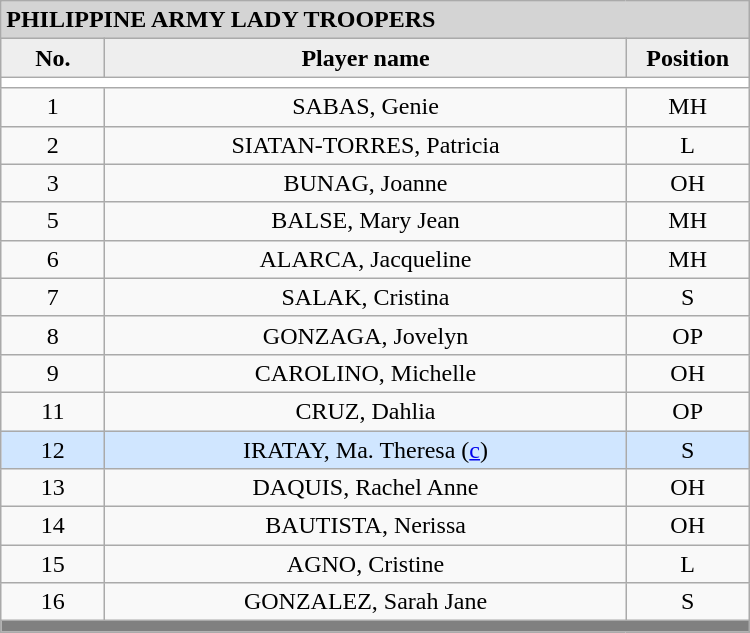<table class='wikitable mw-collapsible mw-collapsed' style='text-align: center; width: 500px; border: none;'>
<tr>
<th style="background:#D4D4D4; text-align:left;" colspan=3> PHILIPPINE ARMY LADY TROOPERS</th>
</tr>
<tr style="background:#EEEEEE; font-weight:bold;">
<td width=10%>No.</td>
<td width=50%>Player name</td>
<td width=10%>Position</td>
</tr>
<tr style="background:#FFFFFF;">
<td colspan=3 align=center></td>
</tr>
<tr>
<td align=center>1</td>
<td>SABAS, Genie</td>
<td align=center>MH</td>
</tr>
<tr>
<td align=center>2</td>
<td>SIATAN-TORRES, Patricia</td>
<td align=center>L</td>
</tr>
<tr>
<td align=center>3</td>
<td>BUNAG, Joanne</td>
<td align=center>OH</td>
</tr>
<tr>
<td align=center>5</td>
<td>BALSE, Mary Jean</td>
<td align=center>MH</td>
</tr>
<tr>
<td align=center>6</td>
<td>ALARCA, Jacqueline</td>
<td align=center>MH</td>
</tr>
<tr>
<td align=center>7</td>
<td>SALAK, Cristina</td>
<td align=center>S</td>
</tr>
<tr>
<td align=center>8</td>
<td>GONZAGA, Jovelyn</td>
<td align=center>OP</td>
</tr>
<tr>
<td align=center>9</td>
<td>CAROLINO, Michelle</td>
<td align=center>OH</td>
</tr>
<tr>
<td align=center>11</td>
<td>CRUZ, Dahlia</td>
<td align=center>OP</td>
</tr>
<tr bgcolor=#D0E6FF>
<td align=center>12</td>
<td>IRATAY, Ma. Theresa (<a href='#'>c</a>)</td>
<td align=center>S</td>
</tr>
<tr>
<td align=center>13</td>
<td>DAQUIS, Rachel Anne</td>
<td align=center>OH</td>
</tr>
<tr>
<td align=center>14</td>
<td>BAUTISTA, Nerissa</td>
<td align=center>OH</td>
</tr>
<tr>
<td align=center>15</td>
<td>AGNO, Cristine</td>
<td align=center>L</td>
</tr>
<tr>
<td align=center>16</td>
<td>GONZALEZ, Sarah Jane</td>
<td align=center>S</td>
</tr>
<tr>
<th style="background:gray;" colspan=3></th>
</tr>
<tr>
</tr>
</table>
